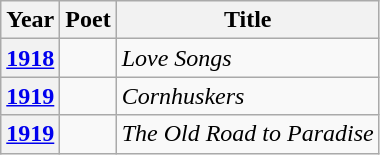<table class="wikitable sortable mw-collapsible">
<tr>
<th>Year</th>
<th>Poet</th>
<th>Title</th>
</tr>
<tr>
<th><a href='#'>1918</a></th>
<td></td>
<td><em>Love Songs</em></td>
</tr>
<tr>
<th><a href='#'>1919</a></th>
<td></td>
<td><em>Cornhuskers</em></td>
</tr>
<tr>
<th><a href='#'>1919</a></th>
<td></td>
<td><em>The Old Road to Paradise</em></td>
</tr>
</table>
